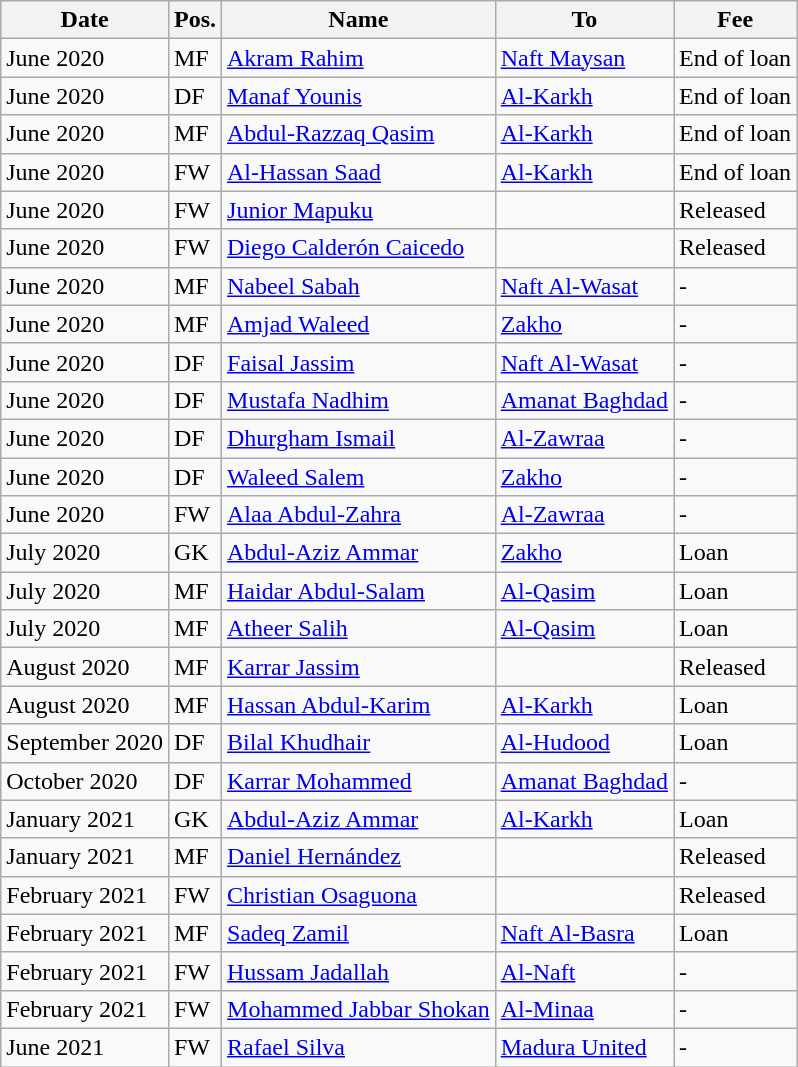<table class="wikitable">
<tr>
<th>Date</th>
<th>Pos.</th>
<th>Name</th>
<th>To</th>
<th>Fee</th>
</tr>
<tr>
<td>June 2020</td>
<td>MF</td>
<td> <a href='#'>Akram Rahim</a></td>
<td> <a href='#'>Naft Maysan</a></td>
<td>End of loan</td>
</tr>
<tr>
<td>June 2020</td>
<td>DF</td>
<td> <a href='#'>Manaf Younis</a></td>
<td> <a href='#'>Al-Karkh</a></td>
<td>End of loan</td>
</tr>
<tr>
<td>June 2020</td>
<td>MF</td>
<td> <a href='#'>Abdul-Razzaq Qasim</a></td>
<td> <a href='#'>Al-Karkh</a></td>
<td>End of loan</td>
</tr>
<tr>
<td>June 2020</td>
<td>FW</td>
<td> <a href='#'>Al-Hassan Saad</a></td>
<td> <a href='#'>Al-Karkh</a></td>
<td>End of loan</td>
</tr>
<tr>
<td>June 2020</td>
<td>FW</td>
<td> <a href='#'>Junior Mapuku</a></td>
<td></td>
<td>Released</td>
</tr>
<tr>
<td>June 2020</td>
<td>FW</td>
<td> <a href='#'>Diego Calderón Caicedo</a></td>
<td></td>
<td>Released</td>
</tr>
<tr>
<td>June 2020</td>
<td>MF</td>
<td> <a href='#'>Nabeel Sabah</a></td>
<td> <a href='#'>Naft Al-Wasat</a></td>
<td>-</td>
</tr>
<tr>
<td>June 2020</td>
<td>MF</td>
<td> <a href='#'>Amjad Waleed</a></td>
<td> <a href='#'>Zakho</a></td>
<td>-</td>
</tr>
<tr>
<td>June 2020</td>
<td>DF</td>
<td> <a href='#'>Faisal Jassim</a></td>
<td> <a href='#'>Naft Al-Wasat</a></td>
<td>-</td>
</tr>
<tr>
<td>June 2020</td>
<td>DF</td>
<td> <a href='#'>Mustafa Nadhim</a></td>
<td> <a href='#'>Amanat Baghdad</a></td>
<td>-</td>
</tr>
<tr>
<td>June 2020</td>
<td>DF</td>
<td> <a href='#'>Dhurgham Ismail</a></td>
<td> <a href='#'>Al-Zawraa</a></td>
<td>-</td>
</tr>
<tr>
<td>June 2020</td>
<td>DF</td>
<td> <a href='#'>Waleed Salem</a></td>
<td> <a href='#'>Zakho</a></td>
<td>-</td>
</tr>
<tr>
<td>June 2020</td>
<td>FW</td>
<td> <a href='#'>Alaa Abdul-Zahra</a></td>
<td> <a href='#'>Al-Zawraa</a></td>
<td>-</td>
</tr>
<tr>
<td>July 2020</td>
<td>GK</td>
<td> <a href='#'>Abdul-Aziz Ammar</a></td>
<td> <a href='#'>Zakho</a></td>
<td>Loan</td>
</tr>
<tr>
<td>July 2020</td>
<td>MF</td>
<td> <a href='#'>Haidar Abdul-Salam</a></td>
<td> <a href='#'>Al-Qasim</a></td>
<td>Loan</td>
</tr>
<tr>
<td>July 2020</td>
<td>MF</td>
<td> <a href='#'>Atheer Salih</a></td>
<td> <a href='#'>Al-Qasim</a></td>
<td>Loan</td>
</tr>
<tr>
<td>August 2020</td>
<td>MF</td>
<td> <a href='#'>Karrar Jassim</a></td>
<td></td>
<td>Released</td>
</tr>
<tr>
<td>August 2020</td>
<td>MF</td>
<td> <a href='#'>Hassan Abdul-Karim</a></td>
<td> <a href='#'>Al-Karkh</a></td>
<td>Loan</td>
</tr>
<tr>
<td>September 2020</td>
<td>DF</td>
<td> <a href='#'>Bilal Khudhair</a></td>
<td> <a href='#'>Al-Hudood</a></td>
<td>Loan</td>
</tr>
<tr>
<td>October 2020</td>
<td>DF</td>
<td> <a href='#'>Karrar Mohammed</a></td>
<td> <a href='#'>Amanat Baghdad</a></td>
<td>-</td>
</tr>
<tr>
<td>January 2021</td>
<td>GK</td>
<td> <a href='#'>Abdul-Aziz Ammar</a></td>
<td> <a href='#'>Al-Karkh</a></td>
<td>Loan</td>
</tr>
<tr>
<td>January 2021</td>
<td>MF</td>
<td> <a href='#'>Daniel Hernández</a></td>
<td></td>
<td>Released</td>
</tr>
<tr>
<td>February 2021</td>
<td>FW</td>
<td> <a href='#'>Christian Osaguona</a></td>
<td></td>
<td>Released</td>
</tr>
<tr>
<td>February 2021</td>
<td>MF</td>
<td> <a href='#'>Sadeq Zamil</a></td>
<td> <a href='#'>Naft Al-Basra</a></td>
<td>Loan</td>
</tr>
<tr>
<td>February 2021</td>
<td>FW</td>
<td> <a href='#'>Hussam Jadallah</a></td>
<td> <a href='#'>Al-Naft</a></td>
<td>-</td>
</tr>
<tr>
<td>February 2021</td>
<td>FW</td>
<td> <a href='#'>Mohammed Jabbar Shokan</a></td>
<td> <a href='#'>Al-Minaa</a></td>
<td>-</td>
</tr>
<tr>
<td>June 2021</td>
<td>FW</td>
<td> <a href='#'>Rafael Silva</a></td>
<td> <a href='#'>Madura United</a></td>
<td>-</td>
</tr>
</table>
